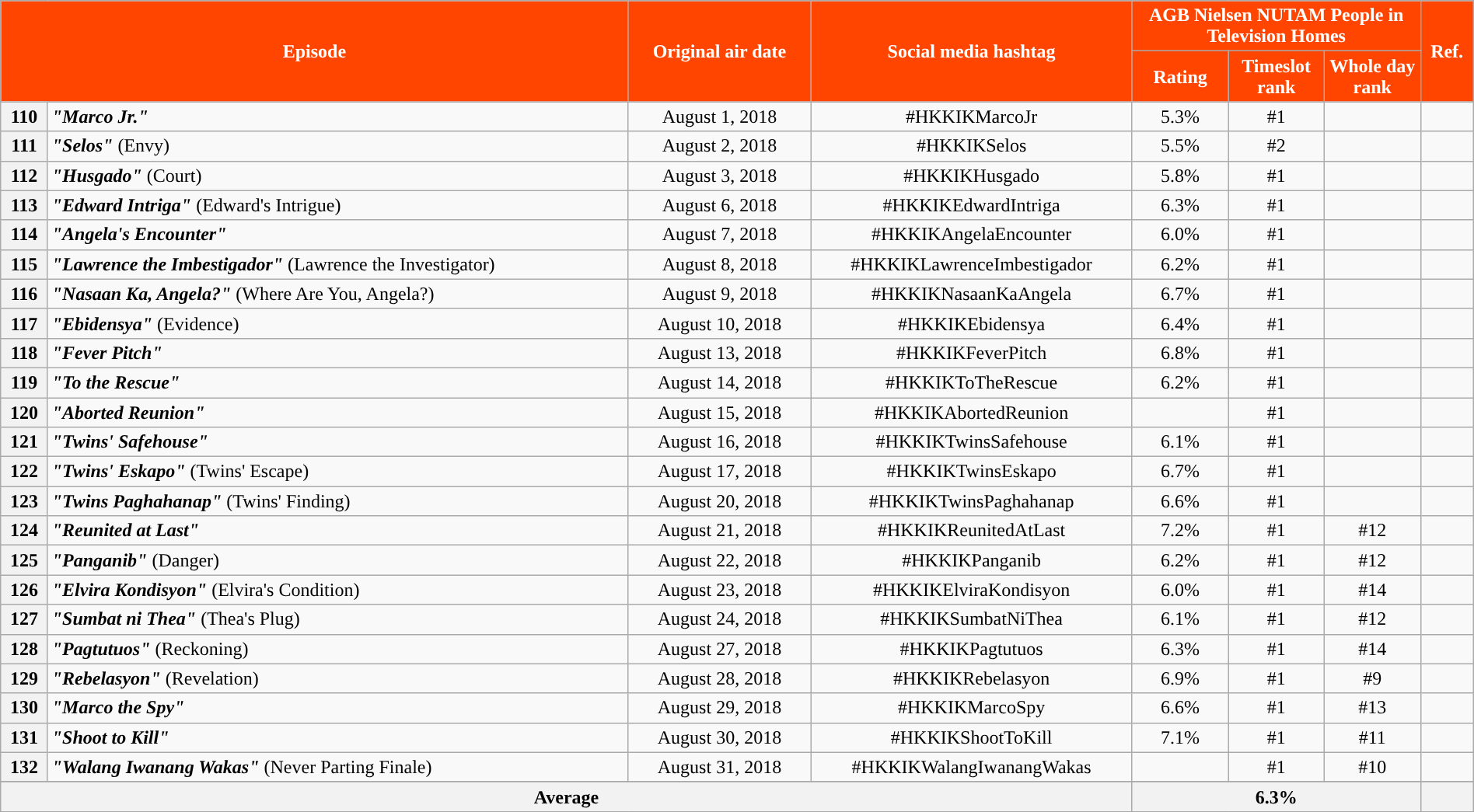<table class="wikitable" style="text-align:center; font-size:100%; line-height:18px;" width="100%">
<tr>
<th style="background-color:#FF4500; color:#ffffff;" colspan="2" rowspan="2">Episode</th>
<th style="background-color:#FF4500; color:white" rowspan="2">Original air date</th>
<th style="background-color:#FF4500; color:white" rowspan="2">Social media hashtag</th>
<th style="background-color:#FF4500; color:#ffffff;" colspan="3">AGB Nielsen NUTAM People in Television Homes</th>
<th style="background-color:#FF4500; color:#ffffff;" rowspan="2">Ref.</th>
</tr>
<tr>
<th style="background-color:#FF4500; width:75px; color:#ffffff;">Rating</th>
<th style="background-color:#FF4500; width:75px; color:#ffffff;">Timeslot<br>rank</th>
<th style="background-color:#FF4500; width:75px; color:#ffffff;">Whole day<br>rank</th>
</tr>
<tr>
<th>110</th>
<td style="text-align: left;"><strong><em>"Marco Jr."</em></strong></td>
<td>August 1, 2018</td>
<td>#HKKIKMarcoJr</td>
<td>5.3%</td>
<td>#1</td>
<td></td>
<td></td>
</tr>
<tr>
<th>111</th>
<td style="text-align: left;"><strong><em>"Selos"</em></strong> (Envy)</td>
<td>August 2, 2018</td>
<td>#HKKIKSelos</td>
<td>5.5%</td>
<td>#2</td>
<td></td>
<td></td>
</tr>
<tr>
<th>112</th>
<td style="text-align: left;"><strong><em>"Husgado"</em></strong> (Court)</td>
<td>August 3, 2018</td>
<td>#HKKIKHusgado</td>
<td>5.8%</td>
<td>#1</td>
<td></td>
<td></td>
</tr>
<tr>
<th>113</th>
<td style="text-align: left;"><strong><em>"Edward Intriga"</em></strong> (Edward's Intrigue)</td>
<td>August 6, 2018</td>
<td>#HKKIKEdwardIntriga</td>
<td>6.3%</td>
<td>#1</td>
<td></td>
<td></td>
</tr>
<tr>
<th>114</th>
<td style="text-align: left;"><strong><em>"Angela's Encounter"</em></strong></td>
<td>August 7, 2018</td>
<td>#HKKIKAngelaEncounter</td>
<td>6.0%</td>
<td>#1</td>
<td></td>
<td></td>
</tr>
<tr>
<th>115</th>
<td style="text-align: left;"><strong><em>"Lawrence the Imbestigador"</em></strong> (Lawrence the Investigator)</td>
<td>August 8, 2018</td>
<td>#HKKIKLawrenceImbestigador</td>
<td>6.2%</td>
<td>#1</td>
<td></td>
<td></td>
</tr>
<tr>
<th>116</th>
<td style="text-align: left;"><strong><em>"Nasaan Ka, Angela?"</em></strong> (Where Are You, Angela?)</td>
<td>August 9, 2018</td>
<td>#HKKIKNasaanKaAngela</td>
<td>6.7%</td>
<td>#1</td>
<td></td>
<td></td>
</tr>
<tr>
<th>117</th>
<td style="text-align: left;"><strong><em>"Ebidensya"</em></strong> (Evidence)</td>
<td>August 10, 2018</td>
<td>#HKKIKEbidensya</td>
<td>6.4%</td>
<td>#1</td>
<td></td>
<td></td>
</tr>
<tr>
<th>118</th>
<td style="text-align: left;"><strong><em>"Fever Pitch"</em></strong></td>
<td>August 13, 2018</td>
<td>#HKKIKFeverPitch</td>
<td>6.8%</td>
<td>#1</td>
<td></td>
<td></td>
</tr>
<tr>
<th>119</th>
<td style="text-align: left;"><strong><em>"To the Rescue"</em></strong></td>
<td>August 14, 2018</td>
<td>#HKKIKToTheRescue</td>
<td>6.2%</td>
<td>#1</td>
<td></td>
<td></td>
</tr>
<tr>
<th>120</th>
<td style="text-align: left;"><strong><em>"Aborted Reunion"</em></strong></td>
<td>August 15, 2018</td>
<td>#HKKIKAbortedReunion</td>
<td></td>
<td>#1</td>
<td></td>
<td></td>
</tr>
<tr>
<th>121</th>
<td style="text-align: left;"><strong><em>"Twins' Safehouse"</em></strong></td>
<td>August 16, 2018</td>
<td>#HKKIKTwinsSafehouse</td>
<td>6.1%</td>
<td>#1</td>
<td></td>
<td></td>
</tr>
<tr>
<th>122</th>
<td style="text-align: left;"><strong><em>"Twins' Eskapo"</em></strong> (Twins' Escape)</td>
<td>August 17, 2018</td>
<td>#HKKIKTwinsEskapo</td>
<td>6.7%</td>
<td>#1</td>
<td></td>
<td></td>
</tr>
<tr>
<th>123</th>
<td style="text-align: left;"><strong><em>"Twins Paghahanap"</em></strong> (Twins' Finding)</td>
<td>August 20, 2018</td>
<td>#HKKIKTwinsPaghahanap</td>
<td>6.6%</td>
<td>#1</td>
<td></td>
<td></td>
</tr>
<tr>
<th>124</th>
<td style="text-align: left;"><strong><em>"Reunited at Last"</em></strong></td>
<td>August 21, 2018</td>
<td>#HKKIKReunitedAtLast</td>
<td>7.2%</td>
<td>#1</td>
<td>#12</td>
<td></td>
</tr>
<tr>
<th>125</th>
<td style="text-align: left;"><strong><em>"Panganib"</em></strong> (Danger)</td>
<td>August 22, 2018</td>
<td>#HKKIKPanganib</td>
<td>6.2%</td>
<td>#1</td>
<td>#12</td>
<td></td>
</tr>
<tr>
<th>126</th>
<td style="text-align: left;"><strong><em>"Elvira Kondisyon"</em></strong> (Elvira's Condition)</td>
<td>August 23, 2018</td>
<td>#HKKIKElviraKondisyon</td>
<td>6.0%</td>
<td>#1</td>
<td>#14</td>
<td></td>
</tr>
<tr>
<th>127</th>
<td style="text-align: left;"><strong><em>"Sumbat ni Thea"</em></strong> (Thea's Plug)</td>
<td>August 24, 2018</td>
<td>#HKKIKSumbatNiThea</td>
<td>6.1%</td>
<td>#1</td>
<td>#12</td>
<td></td>
</tr>
<tr>
<th>128</th>
<td style="text-align: left;"><strong><em>"Pagtutuos"</em></strong> (Reckoning)</td>
<td>August 27, 2018</td>
<td>#HKKIKPagtutuos</td>
<td>6.3%</td>
<td>#1</td>
<td>#14</td>
<td></td>
</tr>
<tr>
<th>129</th>
<td style="text-align: left;"><strong><em>"Rebelasyon"</em></strong> (Revelation)</td>
<td>August 28, 2018</td>
<td>#HKKIKRebelasyon</td>
<td>6.9%</td>
<td>#1</td>
<td>#9</td>
<td></td>
</tr>
<tr>
<th>130</th>
<td style="text-align: left;"><strong><em>"Marco the Spy"</em></strong></td>
<td>August 29, 2018</td>
<td>#HKKIKMarcoSpy</td>
<td>6.6%</td>
<td>#1</td>
<td>#13</td>
<td></td>
</tr>
<tr>
<th>131</th>
<td style="text-align: left;"><strong><em>"Shoot to Kill"</em></strong></td>
<td>August 30, 2018</td>
<td>#HKKIKShootToKill</td>
<td>7.1%</td>
<td>#1</td>
<td>#11</td>
<td></td>
</tr>
<tr>
<th>132</th>
<td style="text-align: left;"><strong><em>"Walang Iwanang Wakas"</em></strong> (Never Parting Finale)</td>
<td>August 31, 2018</td>
<td>#HKKIKWalangIwanangWakas</td>
<td></td>
<td>#1</td>
<td>#10</td>
<td></td>
</tr>
<tr>
</tr>
<tr>
<th colspan="4">Average</th>
<th colspan="3">6.3%</th>
<th></th>
</tr>
<tr>
</tr>
</table>
